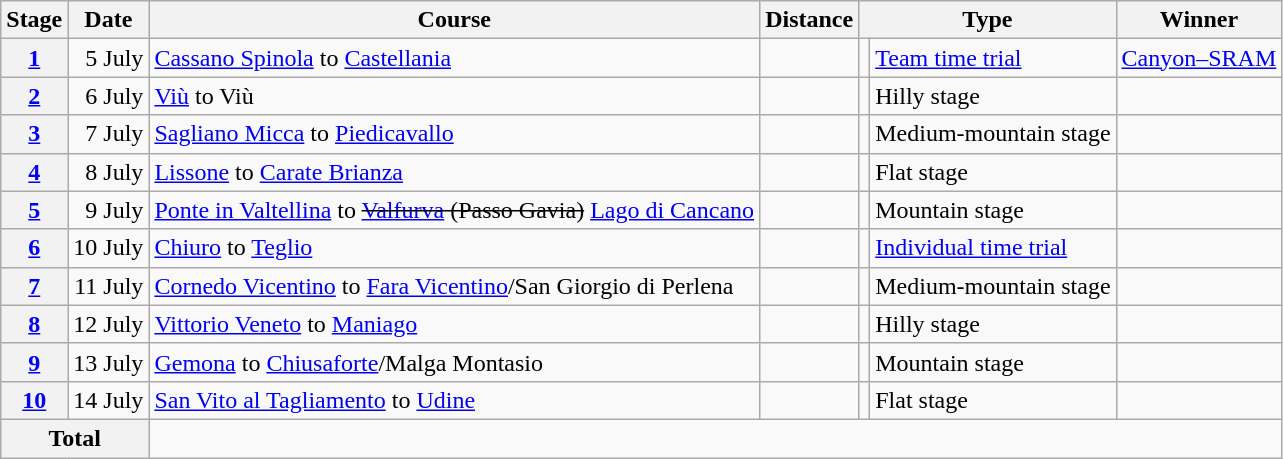<table class="wikitable">
<tr>
<th scope="col">Stage</th>
<th scope="col">Date</th>
<th scope="col">Course</th>
<th scope="col">Distance</th>
<th scope="col" colspan="2">Type</th>
<th scope="col">Winner</th>
</tr>
<tr>
<th scope="row"><a href='#'>1</a></th>
<td style="text-align:right;">5 July</td>
<td><a href='#'>Cassano Spinola</a> to <a href='#'>Castellania</a></td>
<td></td>
<td></td>
<td><a href='#'>Team time trial</a></td>
<td><a href='#'>Canyon–SRAM</a></td>
</tr>
<tr>
<th scope="row"><a href='#'>2</a></th>
<td style="text-align:right;">6 July</td>
<td><a href='#'>Viù</a> to Viù</td>
<td></td>
<td></td>
<td>Hilly stage</td>
<td> </td>
</tr>
<tr>
<th scope="row"><a href='#'>3</a></th>
<td style="text-align:right;">7 July</td>
<td><a href='#'>Sagliano Micca</a> to <a href='#'>Piedicavallo</a></td>
<td></td>
<td style="text-align:center;"></td>
<td>Medium-mountain stage</td>
<td></td>
</tr>
<tr>
<th scope="row"><a href='#'>4</a></th>
<td style="text-align:right;">8 July</td>
<td><a href='#'>Lissone</a> to <a href='#'>Carate Brianza</a></td>
<td></td>
<td></td>
<td>Flat stage</td>
<td></td>
</tr>
<tr>
<th scope="row"><a href='#'>5</a></th>
<td style="text-align:right;">9 July</td>
<td><a href='#'>Ponte in Valtellina</a> to <s><a href='#'>Valfurva</a> (Passo Gavia)</s> <a href='#'>Lago di Cancano</a></td>
<td><s></s> </td>
<td></td>
<td>Mountain stage</td>
<td></td>
</tr>
<tr>
<th scope="row"><a href='#'>6</a></th>
<td style="text-align:right;">10 July</td>
<td><a href='#'>Chiuro</a> to <a href='#'>Teglio</a></td>
<td></td>
<td></td>
<td><a href='#'>Individual time trial</a></td>
<td></td>
</tr>
<tr>
<th scope="row"><a href='#'>7</a></th>
<td style="text-align:right;">11 July</td>
<td><a href='#'>Cornedo Vicentino</a> to <a href='#'>Fara Vicentino</a>/San Giorgio di Perlena</td>
<td></td>
<td style="text-align:center;"></td>
<td>Medium-mountain stage</td>
<td></td>
</tr>
<tr>
<th scope="row"><a href='#'>8</a></th>
<td style="text-align:right;">12 July</td>
<td><a href='#'>Vittorio Veneto</a> to <a href='#'>Maniago</a></td>
<td></td>
<td></td>
<td>Hilly stage</td>
<td></td>
</tr>
<tr>
<th scope="row"><a href='#'>9</a></th>
<td style="text-align:right;">13 July</td>
<td><a href='#'>Gemona</a> to <a href='#'>Chiusaforte</a>/Malga Montasio</td>
<td></td>
<td></td>
<td>Mountain stage</td>
<td></td>
</tr>
<tr>
<th scope="row"><a href='#'>10</a></th>
<td style="text-align:right;">14 July</td>
<td><a href='#'>San Vito al Tagliamento</a> to <a href='#'>Udine</a></td>
<td></td>
<td></td>
<td>Flat stage</td>
<td></td>
</tr>
<tr>
<th colspan="2">Total</th>
<td colspan="5" style="text-align:center;"><s></s> </td>
</tr>
</table>
